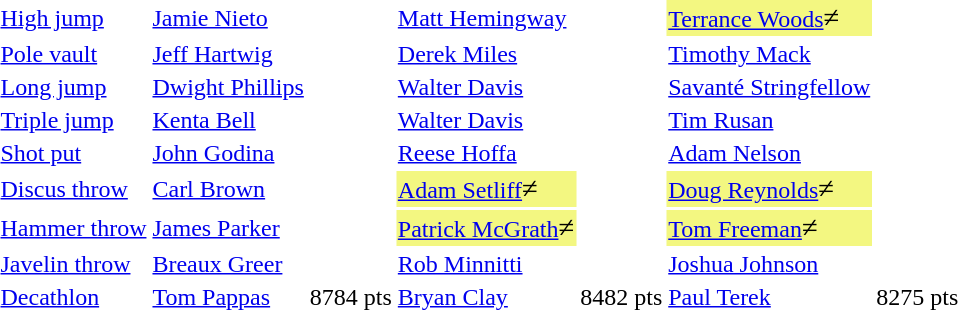<table>
<tr>
<td><a href='#'>High jump</a></td>
<td><a href='#'>Jamie Nieto</a></td>
<td></td>
<td><a href='#'>Matt Hemingway</a></td>
<td></td>
<td bgcolor=#F3F781><a href='#'>Terrance Woods</a><big>≠</big></td>
<td></td>
</tr>
<tr>
<td><a href='#'>Pole vault</a></td>
<td><a href='#'>Jeff Hartwig</a></td>
<td></td>
<td><a href='#'>Derek Miles</a></td>
<td></td>
<td><a href='#'>Timothy Mack</a></td>
<td></td>
</tr>
<tr>
<td><a href='#'>Long jump</a></td>
<td><a href='#'>Dwight Phillips</a></td>
<td></td>
<td><a href='#'>Walter Davis</a></td>
<td></td>
<td><a href='#'>Savanté Stringfellow</a></td>
<td></td>
</tr>
<tr>
<td><a href='#'>Triple jump</a></td>
<td><a href='#'>Kenta Bell</a></td>
<td></td>
<td><a href='#'>Walter Davis</a></td>
<td></td>
<td><a href='#'>Tim Rusan</a></td>
<td></td>
</tr>
<tr>
<td><a href='#'>Shot put</a></td>
<td><a href='#'>John Godina</a></td>
<td></td>
<td><a href='#'>Reese Hoffa</a></td>
<td></td>
<td><a href='#'>Adam Nelson</a></td>
<td></td>
</tr>
<tr>
<td><a href='#'>Discus throw</a></td>
<td><a href='#'>Carl Brown</a></td>
<td></td>
<td bgcolor=#F3F781><a href='#'>Adam Setliff</a><big>≠</big></td>
<td></td>
<td bgcolor=#F3F781><a href='#'>Doug Reynolds</a><big>≠</big></td>
<td></td>
</tr>
<tr>
<td><a href='#'>Hammer throw</a></td>
<td><a href='#'>James Parker</a></td>
<td></td>
<td bgcolor=#F3F781><a href='#'>Patrick McGrath</a><big>≠</big></td>
<td></td>
<td bgcolor=#F3F781><a href='#'>Tom Freeman</a><big>≠</big></td>
<td></td>
</tr>
<tr>
<td><a href='#'>Javelin throw</a></td>
<td><a href='#'>Breaux Greer</a></td>
<td></td>
<td><a href='#'>Rob Minnitti</a></td>
<td></td>
<td><a href='#'>Joshua Johnson</a></td>
<td></td>
</tr>
<tr>
<td><a href='#'>Decathlon</a></td>
<td><a href='#'>Tom Pappas</a></td>
<td>8784 pts</td>
<td><a href='#'>Bryan Clay</a></td>
<td>8482 pts</td>
<td><a href='#'>Paul Terek</a></td>
<td>8275 pts</td>
</tr>
</table>
